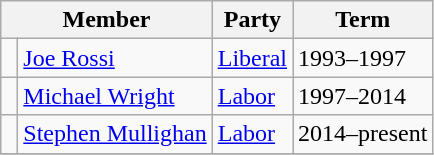<table class="wikitable">
<tr>
<th colspan="2">Member</th>
<th>Party</th>
<th>Term</th>
</tr>
<tr>
<td> </td>
<td><a href='#'>Joe Rossi</a></td>
<td><a href='#'>Liberal</a></td>
<td>1993–1997</td>
</tr>
<tr>
<td> </td>
<td><a href='#'>Michael Wright</a></td>
<td><a href='#'>Labor</a></td>
<td>1997–2014</td>
</tr>
<tr>
<td> </td>
<td><a href='#'>Stephen Mullighan</a></td>
<td><a href='#'>Labor</a></td>
<td>2014–present</td>
</tr>
<tr>
</tr>
</table>
